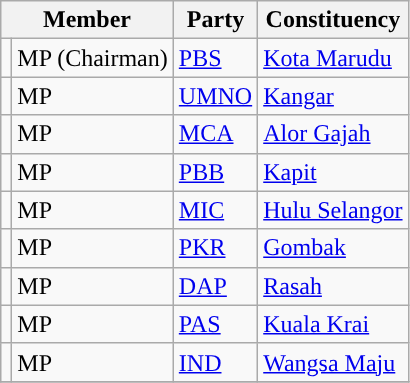<table class="sortable wikitable">
<tr>
<th colspan="2" valign="top">Member</th>
<th valign="top">Party</th>
<th valign="top">Constituency</th>
</tr>
<tr>
<td></td>
<td> MP (Chairman)</td>
<td><a href='#'>PBS</a></td>
<td><a href='#'>Kota Marudu</a></td>
</tr>
<tr>
<td></td>
<td> MP</td>
<td><a href='#'>UMNO</a></td>
<td><a href='#'>Kangar</a></td>
</tr>
<tr>
<td></td>
<td> MP</td>
<td><a href='#'>MCA</a></td>
<td><a href='#'>Alor Gajah</a></td>
</tr>
<tr>
<td></td>
<td> MP</td>
<td><a href='#'>PBB</a></td>
<td><a href='#'>Kapit</a></td>
</tr>
<tr>
<td></td>
<td> MP</td>
<td><a href='#'>MIC</a></td>
<td><a href='#'>Hulu Selangor</a></td>
</tr>
<tr>
<td></td>
<td> MP</td>
<td><a href='#'>PKR</a></td>
<td><a href='#'>Gombak</a></td>
</tr>
<tr>
<td></td>
<td> MP</td>
<td><a href='#'>DAP</a></td>
<td><a href='#'>Rasah</a></td>
</tr>
<tr>
<td></td>
<td> MP</td>
<td><a href='#'>PAS</a></td>
<td><a href='#'>Kuala Krai</a></td>
</tr>
<tr>
<td></td>
<td> MP</td>
<td><a href='#'>IND</a></td>
<td><a href='#'>Wangsa Maju</a></td>
</tr>
<tr>
</tr>
</table>
